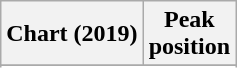<table class="wikitable sortable plainrowheaders" style="text-align:center;">
<tr>
<th>Chart (2019)</th>
<th>Peak <br> position</th>
</tr>
<tr>
</tr>
<tr>
</tr>
</table>
